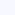<table style="border:1px solid #55#; background-color:#f7f8ff; padding:5px; font-size:95%; margin: 0px 12px 12px 0px;">
</table>
